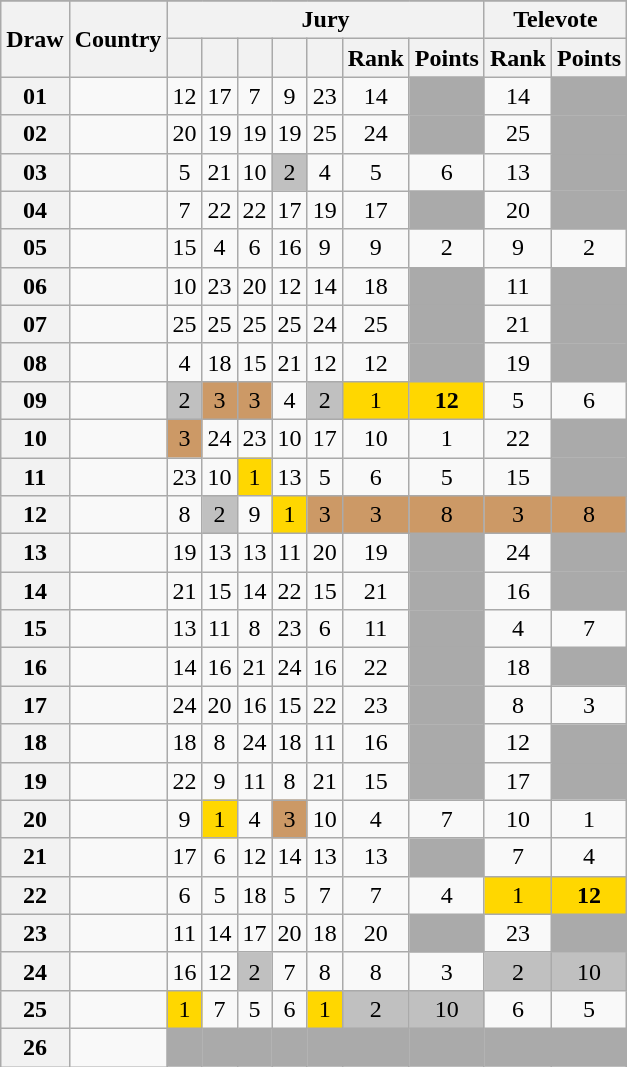<table class="sortable wikitable collapsible plainrowheaders" style="text-align:center;">
<tr>
</tr>
<tr>
<th scope="col" rowspan="2">Draw</th>
<th scope="col" rowspan="2">Country</th>
<th scope="col" colspan="7">Jury</th>
<th scope="col" colspan="2">Televote</th>
</tr>
<tr>
<th scope="col"><small></small></th>
<th scope="col"><small></small></th>
<th scope="col"><small></small></th>
<th scope="col"><small></small></th>
<th scope="col"><small></small></th>
<th scope="col">Rank</th>
<th scope="col">Points</th>
<th scope="col">Rank</th>
<th scope="col">Points</th>
</tr>
<tr>
<th scope="row" style="text-align:center;">01</th>
<td style="text-align:left;"></td>
<td>12</td>
<td>17</td>
<td>7</td>
<td>9</td>
<td>23</td>
<td>14</td>
<td style="background:#AAAAAA;"></td>
<td>14</td>
<td style="background:#AAAAAA;"></td>
</tr>
<tr>
<th scope="row" style="text-align:center;">02</th>
<td style="text-align:left;"></td>
<td>20</td>
<td>19</td>
<td>19</td>
<td>19</td>
<td>25</td>
<td>24</td>
<td style="background:#AAAAAA;"></td>
<td>25</td>
<td style="background:#AAAAAA;"></td>
</tr>
<tr>
<th scope="row" style="text-align:center;">03</th>
<td style="text-align:left;"></td>
<td>5</td>
<td>21</td>
<td>10</td>
<td style="background:silver;">2</td>
<td>4</td>
<td>5</td>
<td>6</td>
<td>13</td>
<td style="background:#AAAAAA;"></td>
</tr>
<tr>
<th scope="row" style="text-align:center;">04</th>
<td style="text-align:left;"></td>
<td>7</td>
<td>22</td>
<td>22</td>
<td>17</td>
<td>19</td>
<td>17</td>
<td style="background:#AAAAAA;"></td>
<td>20</td>
<td style="background:#AAAAAA;"></td>
</tr>
<tr>
<th scope="row" style="text-align:center;">05</th>
<td style="text-align:left;"></td>
<td>15</td>
<td>4</td>
<td>6</td>
<td>16</td>
<td>9</td>
<td>9</td>
<td>2</td>
<td>9</td>
<td>2</td>
</tr>
<tr>
<th scope="row" style="text-align:center;">06</th>
<td style="text-align:left;"></td>
<td>10</td>
<td>23</td>
<td>20</td>
<td>12</td>
<td>14</td>
<td>18</td>
<td style="background:#AAAAAA;"></td>
<td>11</td>
<td style="background:#AAAAAA;"></td>
</tr>
<tr>
<th scope="row" style="text-align:center;">07</th>
<td style="text-align:left;"></td>
<td>25</td>
<td>25</td>
<td>25</td>
<td>25</td>
<td>24</td>
<td>25</td>
<td style="background:#AAAAAA;"></td>
<td>21</td>
<td style="background:#AAAAAA;"></td>
</tr>
<tr>
<th scope="row" style="text-align:center;">08</th>
<td style="text-align:left;"></td>
<td>4</td>
<td>18</td>
<td>15</td>
<td>21</td>
<td>12</td>
<td>12</td>
<td style="background:#AAAAAA;"></td>
<td>19</td>
<td style="background:#AAAAAA;"></td>
</tr>
<tr>
<th scope="row" style="text-align:center;">09</th>
<td style="text-align:left;"></td>
<td style="background:silver;">2</td>
<td style="background:#CC9966;">3</td>
<td style="background:#CC9966;">3</td>
<td>4</td>
<td style="background:silver;">2</td>
<td style="background:gold;">1</td>
<td style="background:gold;"><strong>12</strong></td>
<td>5</td>
<td>6</td>
</tr>
<tr>
<th scope="row" style="text-align:center;">10</th>
<td style="text-align:left;"></td>
<td style="background:#CC9966;">3</td>
<td>24</td>
<td>23</td>
<td>10</td>
<td>17</td>
<td>10</td>
<td>1</td>
<td>22</td>
<td style="background:#AAAAAA;"></td>
</tr>
<tr>
<th scope="row" style="text-align:center;">11</th>
<td style="text-align:left;"></td>
<td>23</td>
<td>10</td>
<td style="background:gold;">1</td>
<td>13</td>
<td>5</td>
<td>6</td>
<td>5</td>
<td>15</td>
<td style="background:#AAAAAA;"></td>
</tr>
<tr>
<th scope="row" style="text-align:center;">12</th>
<td style="text-align:left;"></td>
<td>8</td>
<td style="background:silver;">2</td>
<td>9</td>
<td style="background:gold;">1</td>
<td style="background:#CC9966;">3</td>
<td style="background:#CC9966;">3</td>
<td style="background:#CC9966;">8</td>
<td style="background:#CC9966;">3</td>
<td style="background:#CC9966;">8</td>
</tr>
<tr>
<th scope="row" style="text-align:center;">13</th>
<td style="text-align:left;"></td>
<td>19</td>
<td>13</td>
<td>13</td>
<td>11</td>
<td>20</td>
<td>19</td>
<td style="background:#AAAAAA;"></td>
<td>24</td>
<td style="background:#AAAAAA;"></td>
</tr>
<tr>
<th scope="row" style="text-align:center;">14</th>
<td style="text-align:left;"></td>
<td>21</td>
<td>15</td>
<td>14</td>
<td>22</td>
<td>15</td>
<td>21</td>
<td style="background:#AAAAAA;"></td>
<td>16</td>
<td style="background:#AAAAAA;"></td>
</tr>
<tr>
<th scope="row" style="text-align:center;">15</th>
<td style="text-align:left;"></td>
<td>13</td>
<td>11</td>
<td>8</td>
<td>23</td>
<td>6</td>
<td>11</td>
<td style="background:#AAAAAA;"></td>
<td>4</td>
<td>7</td>
</tr>
<tr>
<th scope="row" style="text-align:center;">16</th>
<td style="text-align:left;"></td>
<td>14</td>
<td>16</td>
<td>21</td>
<td>24</td>
<td>16</td>
<td>22</td>
<td style="background:#AAAAAA;"></td>
<td>18</td>
<td style="background:#AAAAAA;"></td>
</tr>
<tr>
<th scope="row" style="text-align:center;">17</th>
<td style="text-align:left;"></td>
<td>24</td>
<td>20</td>
<td>16</td>
<td>15</td>
<td>22</td>
<td>23</td>
<td style="background:#AAAAAA;"></td>
<td>8</td>
<td>3</td>
</tr>
<tr>
<th scope="row" style="text-align:center;">18</th>
<td style="text-align:left;"></td>
<td>18</td>
<td>8</td>
<td>24</td>
<td>18</td>
<td>11</td>
<td>16</td>
<td style="background:#AAAAAA;"></td>
<td>12</td>
<td style="background:#AAAAAA;"></td>
</tr>
<tr>
<th scope="row" style="text-align:center;">19</th>
<td style="text-align:left;"></td>
<td>22</td>
<td>9</td>
<td>11</td>
<td>8</td>
<td>21</td>
<td>15</td>
<td style="background:#AAAAAA;"></td>
<td>17</td>
<td style="background:#AAAAAA;"></td>
</tr>
<tr>
<th scope="row" style="text-align:center;">20</th>
<td style="text-align:left;"></td>
<td>9</td>
<td style="background:gold;">1</td>
<td>4</td>
<td style="background:#CC9966;">3</td>
<td>10</td>
<td>4</td>
<td>7</td>
<td>10</td>
<td>1</td>
</tr>
<tr>
<th scope="row" style="text-align:center;">21</th>
<td style="text-align:left;"></td>
<td>17</td>
<td>6</td>
<td>12</td>
<td>14</td>
<td>13</td>
<td>13</td>
<td style="background:#AAAAAA;"></td>
<td>7</td>
<td>4</td>
</tr>
<tr>
<th scope="row" style="text-align:center;">22</th>
<td style="text-align:left;"></td>
<td>6</td>
<td>5</td>
<td>18</td>
<td>5</td>
<td>7</td>
<td>7</td>
<td>4</td>
<td style="background:gold;">1</td>
<td style="background:gold;"><strong>12</strong></td>
</tr>
<tr>
<th scope="row" style="text-align:center;">23</th>
<td style="text-align:left;"></td>
<td>11</td>
<td>14</td>
<td>17</td>
<td>20</td>
<td>18</td>
<td>20</td>
<td style="background:#AAAAAA;"></td>
<td>23</td>
<td style="background:#AAAAAA;"></td>
</tr>
<tr>
<th scope="row" style="text-align:center;">24</th>
<td style="text-align:left;"></td>
<td>16</td>
<td>12</td>
<td style="background:silver;">2</td>
<td>7</td>
<td>8</td>
<td>8</td>
<td>3</td>
<td style="background:silver;">2</td>
<td style="background:silver;">10</td>
</tr>
<tr>
<th scope="row" style="text-align:center;">25</th>
<td style="text-align:left;"></td>
<td style="background:gold;">1</td>
<td>7</td>
<td>5</td>
<td>6</td>
<td style="background:gold;">1</td>
<td style="background:silver;">2</td>
<td style="background:silver;">10</td>
<td>6</td>
<td>5</td>
</tr>
<tr class="sortbottom">
<th scope="row" style="text-align:center;">26</th>
<td style="text-align:left;"></td>
<td style="background:#AAAAAA;"></td>
<td style="background:#AAAAAA;"></td>
<td style="background:#AAAAAA;"></td>
<td style="background:#AAAAAA;"></td>
<td style="background:#AAAAAA;"></td>
<td style="background:#AAAAAA;"></td>
<td style="background:#AAAAAA;"></td>
<td style="background:#AAAAAA;"></td>
<td style="background:#AAAAAA;"></td>
</tr>
</table>
